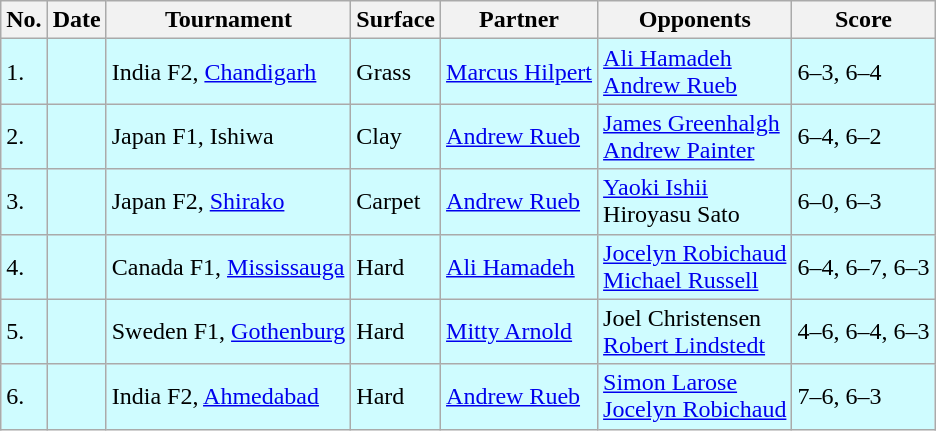<table class="sortable wikitable">
<tr>
<th>No.</th>
<th>Date</th>
<th>Tournament</th>
<th>Surface</th>
<th>Partner</th>
<th>Opponents</th>
<th class="unsortable">Score</th>
</tr>
<tr style="background:#cffcff;">
<td>1.</td>
<td></td>
<td>India F2, <a href='#'>Chandigarh</a></td>
<td>Grass</td>
<td> <a href='#'>Marcus Hilpert</a></td>
<td> <a href='#'>Ali Hamadeh</a> <br>  <a href='#'>Andrew Rueb</a></td>
<td>6–3, 6–4</td>
</tr>
<tr style="background:#cffcff;">
<td>2.</td>
<td></td>
<td>Japan F1, Ishiwa</td>
<td>Clay</td>
<td> <a href='#'>Andrew Rueb</a></td>
<td> <a href='#'>James Greenhalgh</a> <br>  <a href='#'>Andrew Painter</a></td>
<td>6–4, 6–2</td>
</tr>
<tr style="background:#cffcff;">
<td>3.</td>
<td></td>
<td>Japan F2, <a href='#'>Shirako</a></td>
<td>Carpet</td>
<td> <a href='#'>Andrew Rueb</a></td>
<td> <a href='#'>Yaoki Ishii</a> <br>  Hiroyasu Sato</td>
<td>6–0, 6–3</td>
</tr>
<tr style="background:#cffcff;">
<td>4.</td>
<td></td>
<td>Canada F1, <a href='#'>Mississauga</a></td>
<td>Hard</td>
<td> <a href='#'>Ali Hamadeh</a></td>
<td> <a href='#'>Jocelyn Robichaud</a> <br>  <a href='#'>Michael Russell</a></td>
<td>6–4, 6–7, 6–3</td>
</tr>
<tr style="background:#cffcff;">
<td>5.</td>
<td></td>
<td>Sweden F1, <a href='#'>Gothenburg</a></td>
<td>Hard</td>
<td> <a href='#'>Mitty Arnold</a></td>
<td> Joel Christensen <br>  <a href='#'>Robert Lindstedt</a></td>
<td>4–6, 6–4, 6–3</td>
</tr>
<tr style="background:#cffcff;">
<td>6.</td>
<td></td>
<td>India F2, <a href='#'>Ahmedabad</a></td>
<td>Hard</td>
<td> <a href='#'>Andrew Rueb</a></td>
<td> <a href='#'>Simon Larose</a> <br>  <a href='#'>Jocelyn Robichaud</a></td>
<td>7–6, 6–3</td>
</tr>
</table>
